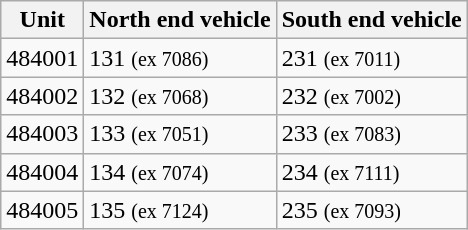<table class="wikitable">
<tr>
<th>Unit</th>
<th>North end vehicle</th>
<th>South end vehicle</th>
</tr>
<tr>
<td>484001</td>
<td>131 <small>(ex 7086)</small></td>
<td>231 <small>(ex 7011)</small></td>
</tr>
<tr>
<td>484002</td>
<td>132 <small>(ex 7068)</small></td>
<td>232 <small>(ex 7002)</small></td>
</tr>
<tr>
<td>484003</td>
<td>133 <small>(ex 7051)</small></td>
<td>233 <small>(ex 7083)</small></td>
</tr>
<tr>
<td>484004</td>
<td>134 <small>(ex 7074)</small></td>
<td>234 <small>(ex 7111)</small></td>
</tr>
<tr>
<td>484005</td>
<td>135 <small>(ex 7124)</small></td>
<td>235 <small>(ex 7093)</small></td>
</tr>
</table>
